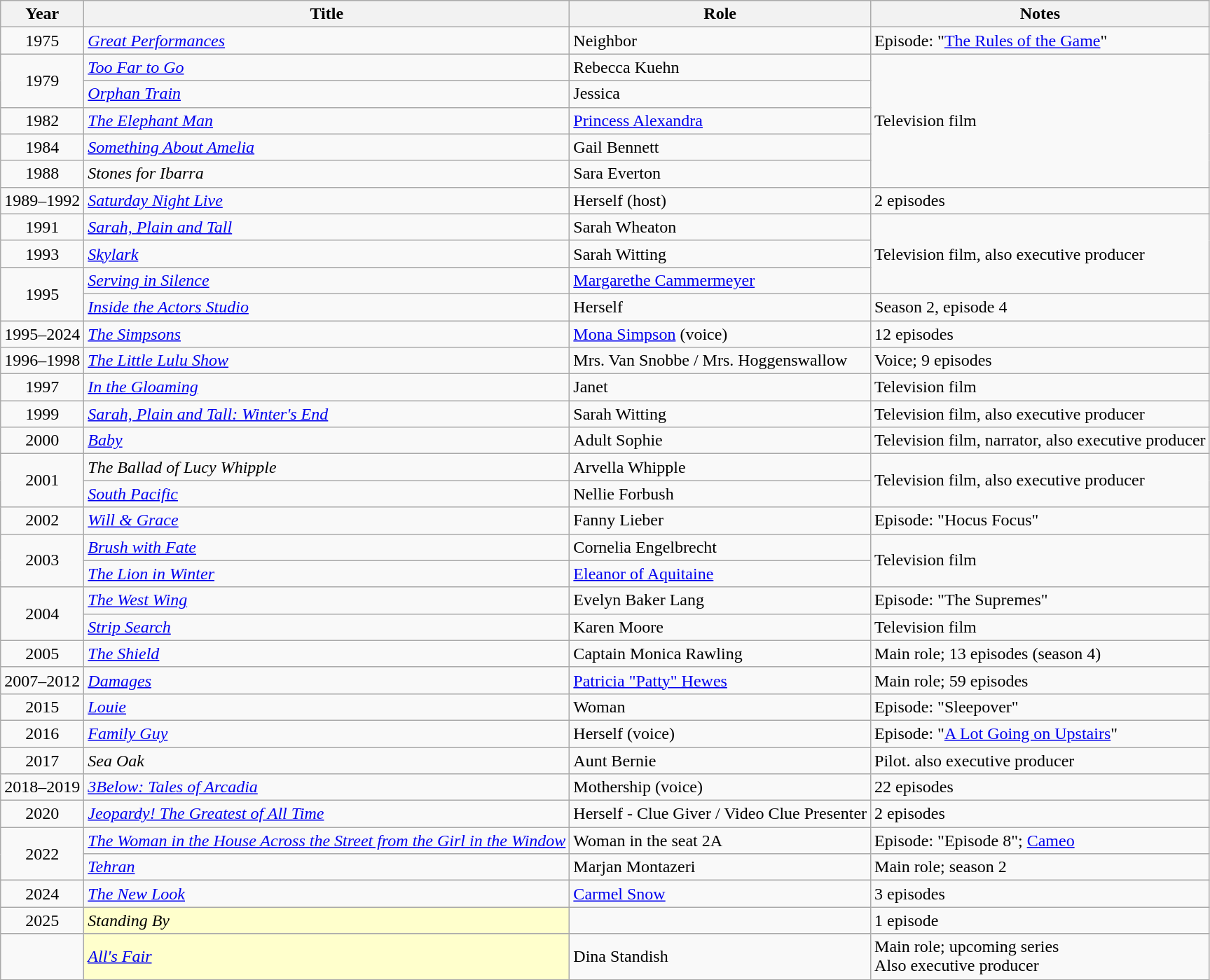<table class="wikitable sortable">
<tr>
<th>Year</th>
<th>Title</th>
<th>Role</th>
<th class="unsortable">Notes</th>
</tr>
<tr>
<td style="text-align:center;">1975</td>
<td><em><a href='#'>Great Performances</a></em></td>
<td>Neighbor</td>
<td>Episode: "<a href='#'>The Rules of the Game</a>"</td>
</tr>
<tr>
<td rowspan="2" style="text-align:center;">1979</td>
<td><em><a href='#'>Too Far to Go</a></em></td>
<td>Rebecca Kuehn</td>
<td rowspan="5">Television film</td>
</tr>
<tr>
<td><em><a href='#'>Orphan Train</a></em></td>
<td>Jessica</td>
</tr>
<tr>
<td style="text-align:center;">1982</td>
<td><em><a href='#'>The Elephant Man</a></em></td>
<td><a href='#'>Princess Alexandra</a></td>
</tr>
<tr>
<td style="text-align:center;">1984</td>
<td><em><a href='#'>Something About Amelia</a></em></td>
<td>Gail Bennett</td>
</tr>
<tr>
<td style="text-align:center;">1988</td>
<td><em>Stones for Ibarra</em></td>
<td>Sara Everton</td>
</tr>
<tr>
<td style="text-align:center;">1989–1992</td>
<td><em><a href='#'>Saturday Night Live</a></em></td>
<td>Herself (host)</td>
<td>2 episodes</td>
</tr>
<tr>
<td style="text-align:center;">1991</td>
<td><em><a href='#'>Sarah, Plain and Tall</a></em></td>
<td>Sarah Wheaton</td>
<td rowspan="3">Television film, also executive producer</td>
</tr>
<tr>
<td style="text-align:center;">1993</td>
<td><em><a href='#'>Skylark</a></em></td>
<td>Sarah Witting</td>
</tr>
<tr>
<td rowspan="2" style="text-align:center;">1995</td>
<td><em><a href='#'>Serving in Silence</a></em></td>
<td><a href='#'>Margarethe Cammermeyer</a></td>
</tr>
<tr>
<td><em><a href='#'>Inside the Actors Studio</a></em></td>
<td>Herself</td>
<td>Season 2, episode 4</td>
</tr>
<tr>
<td style="text-align:center;">1995–2024</td>
<td><em><a href='#'>The Simpsons</a></em></td>
<td><a href='#'>Mona Simpson</a> (voice)</td>
<td>12 episodes</td>
</tr>
<tr>
<td style="text-align:center;">1996–1998</td>
<td><em><a href='#'>The Little Lulu Show</a></em></td>
<td>Mrs. Van Snobbe / Mrs. Hoggenswallow</td>
<td>Voice; 9 episodes</td>
</tr>
<tr>
<td style="text-align:center;">1997</td>
<td><em><a href='#'>In the Gloaming</a></em></td>
<td>Janet</td>
<td>Television film</td>
</tr>
<tr>
<td style="text-align:center;">1999</td>
<td><em><a href='#'>Sarah, Plain and Tall: Winter's End</a></em></td>
<td>Sarah Witting</td>
<td>Television film, also executive producer</td>
</tr>
<tr>
<td style="text-align:center;">2000</td>
<td><em><a href='#'>Baby</a></em></td>
<td>Adult Sophie</td>
<td>Television film, narrator, also executive producer</td>
</tr>
<tr>
<td rowspan="2" style="text-align:center;">2001</td>
<td><em>The Ballad of Lucy Whipple</em></td>
<td>Arvella Whipple</td>
<td rowspan="2">Television film, also executive producer</td>
</tr>
<tr>
<td><em><a href='#'>South Pacific</a></em></td>
<td>Nellie Forbush</td>
</tr>
<tr>
<td style="text-align:center;">2002</td>
<td><em><a href='#'>Will & Grace</a></em></td>
<td>Fanny Lieber</td>
<td>Episode: "Hocus Focus"</td>
</tr>
<tr>
<td rowspan="2" style="text-align:center;">2003</td>
<td><em><a href='#'>Brush with Fate</a></em></td>
<td>Cornelia Engelbrecht</td>
<td rowspan="2">Television film</td>
</tr>
<tr>
<td><em><a href='#'>The Lion in Winter</a></em></td>
<td><a href='#'>Eleanor of Aquitaine</a></td>
</tr>
<tr>
<td rowspan="2" style="text-align:center;">2004</td>
<td><em><a href='#'>The West Wing</a></em></td>
<td>Evelyn Baker Lang</td>
<td>Episode: "The Supremes"</td>
</tr>
<tr>
<td><em><a href='#'>Strip Search</a></em></td>
<td>Karen Moore</td>
<td>Television film</td>
</tr>
<tr>
<td style="text-align:center;">2005</td>
<td><em><a href='#'>The Shield</a></em></td>
<td>Captain Monica Rawling</td>
<td>Main role; 13 episodes (season 4)</td>
</tr>
<tr>
<td style="text-align:center;">2007–2012</td>
<td><em><a href='#'>Damages</a></em></td>
<td><a href='#'>Patricia "Patty" Hewes</a></td>
<td>Main role; 59 episodes</td>
</tr>
<tr>
<td style="text-align:center;">2015</td>
<td><em><a href='#'>Louie</a></em></td>
<td>Woman</td>
<td>Episode: "Sleepover"</td>
</tr>
<tr>
<td style="text-align:center;">2016</td>
<td><em><a href='#'>Family Guy</a></em></td>
<td>Herself (voice)</td>
<td>Episode: "<a href='#'>A Lot Going on Upstairs</a>"</td>
</tr>
<tr>
<td style="text-align:center;">2017</td>
<td><em>Sea Oak</em></td>
<td>Aunt Bernie</td>
<td>Pilot. also executive producer</td>
</tr>
<tr>
<td style="text-align:center;">2018–2019</td>
<td><em><a href='#'>3Below: Tales of Arcadia</a></em></td>
<td>Mothership (voice)</td>
<td>22 episodes</td>
</tr>
<tr>
<td style="text-align:center;">2020</td>
<td><em><a href='#'>Jeopardy! The Greatest of All Time</a></em></td>
<td>Herself - Clue Giver / Video Clue Presenter</td>
<td>2 episodes</td>
</tr>
<tr>
<td rowspan="2" style="text-align:center;">2022</td>
<td><em><a href='#'>The Woman in the House Across the Street from the Girl in the Window</a></em></td>
<td>Woman in the seat 2A</td>
<td>Episode: "Episode 8"; <a href='#'>Cameo</a></td>
</tr>
<tr>
<td><em><a href='#'>Tehran</a></em></td>
<td>Marjan Montazeri</td>
<td>Main role; season 2</td>
</tr>
<tr>
<td style="text-align:center;">2024</td>
<td><em><a href='#'>The New Look</a></em></td>
<td><a href='#'>Carmel Snow</a></td>
<td>3 episodes</td>
</tr>
<tr>
<td style="text-align:center;">2025</td>
<td style="background:#FFFFCC;"><em>Standing By</em> </td>
<td></td>
<td>1 episode</td>
</tr>
<tr>
<td style="text-align:center;"></td>
<td style="background:#FFFFCC;"><em><a href='#'>All's Fair</a></em> </td>
<td>Dina Standish</td>
<td>Main role; upcoming series<br>Also executive producer</td>
</tr>
</table>
